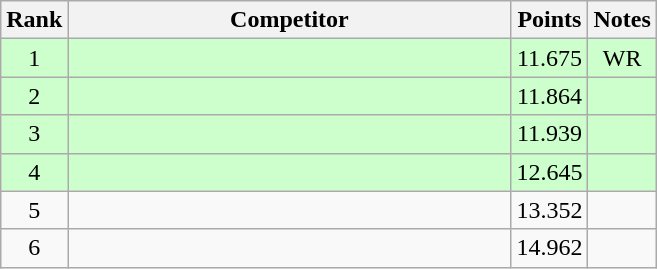<table class="wikitable" style="text-align:center">
<tr>
<th>Rank</th>
<th style="width:18em">Competitor</th>
<th>Points</th>
<th>Notes</th>
</tr>
<tr style="background:#cfc">
<td>1</td>
<td style="text-align:left"><br></td>
<td>11.675</td>
<td>WR</td>
</tr>
<tr style="background:#cfc">
<td>2</td>
<td style="text-align:left"><br></td>
<td>11.864</td>
<td></td>
</tr>
<tr style="background:#cfc">
<td>3</td>
<td style="text-align:left"><br></td>
<td>11.939</td>
<td></td>
</tr>
<tr style="background:#cfc">
<td>4</td>
<td style="text-align:left"><br></td>
<td>12.645</td>
<td></td>
</tr>
<tr>
<td>5</td>
<td style="text-align:left"><br></td>
<td>13.352</td>
<td></td>
</tr>
<tr>
<td>6</td>
<td style="text-align:left"><br></td>
<td>14.962</td>
<td></td>
</tr>
</table>
